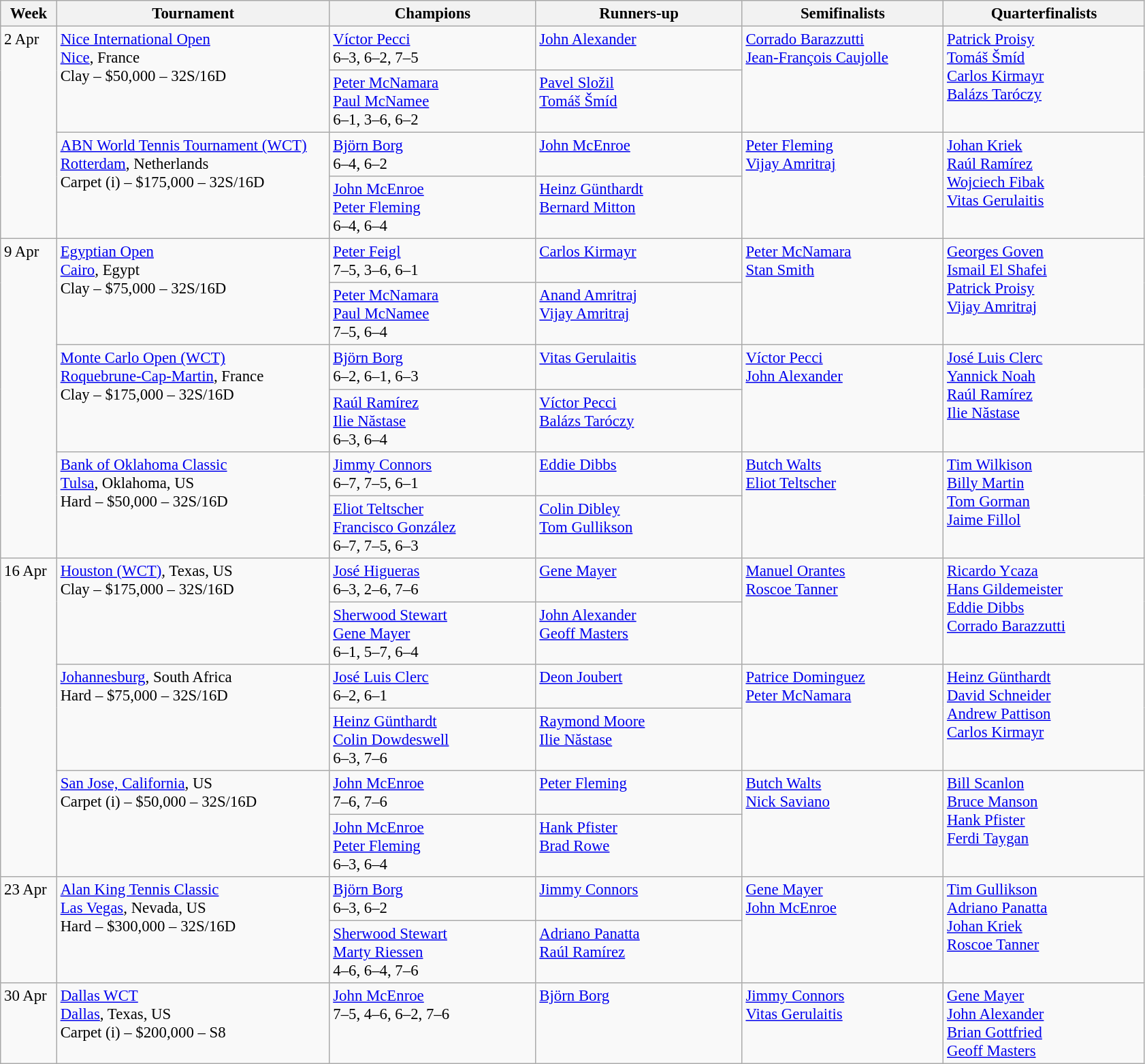<table class=wikitable style=font-size:95%>
<tr>
<th style="width:48px;">Week</th>
<th style="width:260px;">Tournament</th>
<th style="width:195px;">Champions</th>
<th style="width:195px;">Runners-up</th>
<th style="width:190px;">Semifinalists</th>
<th style="width:190px;">Quarterfinalists</th>
</tr>
<tr valign=top>
<td rowspan=4>2 Apr</td>
<td rowspan=2><a href='#'>Nice International Open</a> <br> <a href='#'>Nice</a>, France <br> Clay – $50,000 – 32S/16D</td>
<td> <a href='#'>Víctor Pecci</a> <br> 6–3, 6–2, 7–5</td>
<td> <a href='#'>John Alexander</a></td>
<td rowspan=2> <a href='#'>Corrado Barazzutti</a> <br> <a href='#'>Jean-François Caujolle</a></td>
<td rowspan=2> <a href='#'>Patrick Proisy</a> <br>  <a href='#'>Tomáš Šmíd</a> <br>  <a href='#'>Carlos Kirmayr</a> <br>  <a href='#'>Balázs Taróczy</a></td>
</tr>
<tr valign=top>
<td> <a href='#'>Peter McNamara</a> <br>  <a href='#'>Paul McNamee</a> <br> 6–1, 3–6, 6–2</td>
<td> <a href='#'>Pavel Složil</a><br> <a href='#'>Tomáš Šmíd</a></td>
</tr>
<tr valign=top>
<td rowspan=2><a href='#'>ABN World Tennis Tournament (WCT)</a><br><a href='#'>Rotterdam</a>, Netherlands <br> Carpet (i) – $175,000 – 32S/16D</td>
<td> <a href='#'>Björn Borg</a> <br> 6–4, 6–2</td>
<td> <a href='#'>John McEnroe</a></td>
<td rowspan=2> <a href='#'>Peter Fleming</a> <br>  <a href='#'>Vijay Amritraj</a></td>
<td rowspan=2> <a href='#'>Johan Kriek</a> <br>  <a href='#'>Raúl Ramírez</a> <br>  <a href='#'>Wojciech Fibak</a> <br>  <a href='#'>Vitas Gerulaitis</a></td>
</tr>
<tr valign=top>
<td> <a href='#'>John McEnroe</a> <br>  <a href='#'>Peter Fleming</a> <br> 6–4, 6–4</td>
<td> <a href='#'>Heinz Günthardt</a> <br>  <a href='#'>Bernard Mitton</a></td>
</tr>
<tr valign=top>
<td rowspan=6>9 Apr</td>
<td rowspan=2><a href='#'>Egyptian Open</a> <br> <a href='#'>Cairo</a>, Egypt <br> Clay – $75,000 – 32S/16D</td>
<td> <a href='#'>Peter Feigl</a> <br> 7–5, 3–6, 6–1</td>
<td> <a href='#'>Carlos Kirmayr</a></td>
<td rowspan=2> <a href='#'>Peter McNamara</a> <br>  <a href='#'>Stan Smith</a></td>
<td rowspan=2> <a href='#'>Georges Goven</a> <br>  <a href='#'>Ismail El Shafei</a> <br>  <a href='#'>Patrick Proisy</a> <br>  <a href='#'>Vijay Amritraj</a></td>
</tr>
<tr valign=top>
<td> <a href='#'>Peter McNamara</a> <br>  <a href='#'>Paul McNamee</a> <br> 7–5, 6–4</td>
<td> <a href='#'>Anand Amritraj</a> <br>  <a href='#'>Vijay Amritraj</a></td>
</tr>
<tr valign=top>
<td rowspan=2><a href='#'>Monte Carlo Open (WCT)</a> <br> <a href='#'>Roquebrune-Cap-Martin</a>, France <br> Clay – $175,000 – 32S/16D</td>
<td> <a href='#'>Björn Borg</a> <br> 6–2, 6–1, 6–3</td>
<td> <a href='#'>Vitas Gerulaitis</a></td>
<td rowspan=2> <a href='#'>Víctor Pecci</a> <br>  <a href='#'>John Alexander</a></td>
<td rowspan=2> <a href='#'>José Luis Clerc</a> <br>  <a href='#'>Yannick Noah</a> <br>  <a href='#'>Raúl Ramírez</a> <br>  <a href='#'>Ilie Năstase</a></td>
</tr>
<tr valign=top>
<td> <a href='#'>Raúl Ramírez</a> <br>  <a href='#'>Ilie Năstase</a> <br> 6–3, 6–4</td>
<td> <a href='#'>Víctor Pecci</a> <br>  <a href='#'>Balázs Taróczy</a></td>
</tr>
<tr valign=top>
<td rowspan=2><a href='#'>Bank of Oklahoma Classic</a> <br> <a href='#'>Tulsa</a>, Oklahoma, US <br> Hard – $50,000 – 32S/16D</td>
<td> <a href='#'>Jimmy Connors</a> <br> 6–7, 7–5, 6–1</td>
<td> <a href='#'>Eddie Dibbs</a></td>
<td rowspan=2> <a href='#'>Butch Walts</a> <br>  <a href='#'>Eliot Teltscher</a></td>
<td rowspan=2> <a href='#'>Tim Wilkison</a> <br>  <a href='#'>Billy Martin</a> <br>  <a href='#'>Tom Gorman</a> <br>  <a href='#'>Jaime Fillol</a></td>
</tr>
<tr valign=top>
<td> <a href='#'>Eliot Teltscher</a> <br>  <a href='#'>Francisco González</a> <br> 6–7, 7–5, 6–3</td>
<td> <a href='#'>Colin Dibley</a> <br>  <a href='#'>Tom Gullikson</a></td>
</tr>
<tr valign=top>
<td rowspan=6>16 Apr</td>
<td rowspan=2><a href='#'>Houston (WCT)</a>, Texas, US <br> Clay – $175,000 – 32S/16D</td>
<td> <a href='#'>José Higueras</a> <br> 6–3, 2–6, 7–6</td>
<td> <a href='#'>Gene Mayer</a></td>
<td rowspan=2> <a href='#'>Manuel Orantes</a> <br>  <a href='#'>Roscoe Tanner</a></td>
<td rowspan=2> <a href='#'>Ricardo Ycaza</a> <br>  <a href='#'>Hans Gildemeister</a> <br>  <a href='#'>Eddie Dibbs</a> <br>  <a href='#'>Corrado Barazzutti</a></td>
</tr>
<tr valign=top>
<td> <a href='#'>Sherwood Stewart</a> <br>  <a href='#'>Gene Mayer</a> <br> 6–1, 5–7, 6–4</td>
<td> <a href='#'>John Alexander</a> <br>  <a href='#'>Geoff Masters</a></td>
</tr>
<tr valign=top>
<td rowspan=2><a href='#'>Johannesburg</a>, South Africa <br> Hard – $75,000 – 32S/16D</td>
<td> <a href='#'>José Luis Clerc</a> <br> 6–2, 6–1</td>
<td> <a href='#'>Deon Joubert</a></td>
<td rowspan=2> <a href='#'>Patrice Dominguez</a> <br>  <a href='#'>Peter McNamara</a></td>
<td rowspan=2> <a href='#'>Heinz Günthardt</a> <br>  <a href='#'>David Schneider</a> <br>  <a href='#'>Andrew Pattison</a> <br>  <a href='#'>Carlos Kirmayr</a></td>
</tr>
<tr valign=top>
<td> <a href='#'>Heinz Günthardt</a> <br>  <a href='#'>Colin Dowdeswell</a> <br> 6–3, 7–6</td>
<td> <a href='#'>Raymond Moore</a> <br>  <a href='#'>Ilie Năstase</a></td>
</tr>
<tr valign=top>
<td rowspan=2><a href='#'>San Jose, California</a>, US <br> Carpet (i) – $50,000 – 32S/16D</td>
<td> <a href='#'>John McEnroe</a> <br> 7–6, 7–6</td>
<td> <a href='#'>Peter Fleming</a></td>
<td rowspan=2> <a href='#'>Butch Walts</a> <br>  <a href='#'>Nick Saviano</a></td>
<td rowspan=2> <a href='#'>Bill Scanlon</a> <br>  <a href='#'>Bruce Manson</a> <br>  <a href='#'>Hank Pfister</a> <br>  <a href='#'>Ferdi Taygan</a></td>
</tr>
<tr valign=top>
<td> <a href='#'>John McEnroe</a> <br>  <a href='#'>Peter Fleming</a> <br> 6–3, 6–4</td>
<td> <a href='#'>Hank Pfister</a> <br>  <a href='#'>Brad Rowe</a></td>
</tr>
<tr valign=top>
<td rowspan=2>23 Apr</td>
<td rowspan=2><a href='#'>Alan King Tennis Classic</a><br><a href='#'>Las Vegas</a>, Nevada, US <br> Hard – $300,000 – 32S/16D</td>
<td> <a href='#'>Björn Borg</a> <br> 6–3, 6–2</td>
<td> <a href='#'>Jimmy Connors</a></td>
<td rowspan=2> <a href='#'>Gene Mayer</a> <br>  <a href='#'>John McEnroe</a></td>
<td rowspan=2> <a href='#'>Tim Gullikson</a> <br>  <a href='#'>Adriano Panatta</a> <br>  <a href='#'>Johan Kriek</a> <br>  <a href='#'>Roscoe Tanner</a></td>
</tr>
<tr valign=top>
<td> <a href='#'>Sherwood Stewart</a> <br>  <a href='#'>Marty Riessen</a> <br> 4–6, 6–4, 7–6</td>
<td> <a href='#'>Adriano Panatta</a> <br>  <a href='#'>Raúl Ramírez</a></td>
</tr>
<tr valign=top>
<td>30 Apr</td>
<td><a href='#'>Dallas WCT</a> <br> <a href='#'>Dallas</a>, Texas, US <br> Carpet (i) – $200,000 – S8</td>
<td> <a href='#'>John McEnroe</a> <br> 7–5, 4–6, 6–2, 7–6</td>
<td> <a href='#'>Björn Borg</a></td>
<td> <a href='#'>Jimmy Connors</a> <br>  <a href='#'>Vitas Gerulaitis</a></td>
<td> <a href='#'>Gene Mayer</a> <br>  <a href='#'>John Alexander</a> <br>  <a href='#'>Brian Gottfried</a> <br>  <a href='#'>Geoff Masters</a></td>
</tr>
</table>
